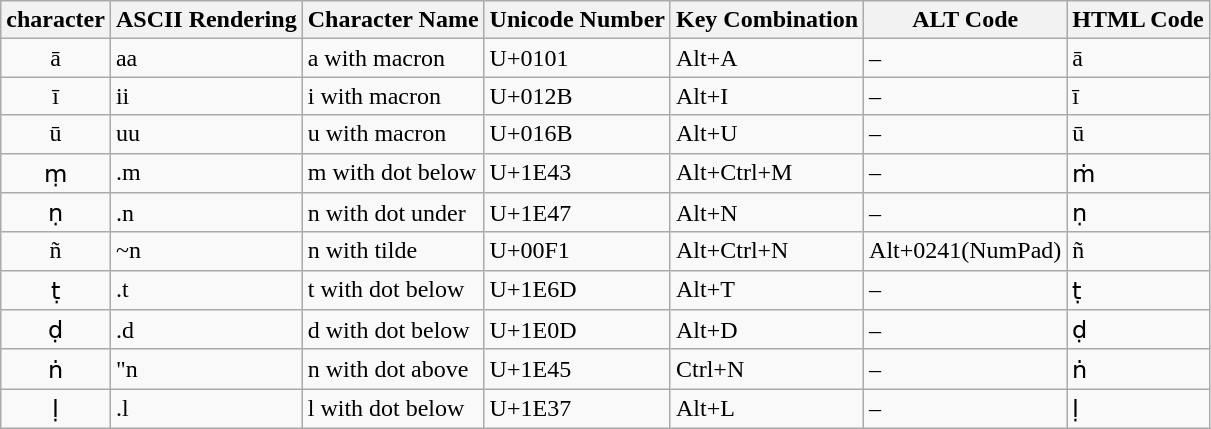<table class="wikitable">
<tr>
<th>character</th>
<th>ASCII Rendering</th>
<th>Character Name</th>
<th>Unicode Number</th>
<th>Key Combination</th>
<th>ALT Code</th>
<th>HTML Code</th>
</tr>
<tr>
<td align="center">ā</td>
<td>aa</td>
<td>a with macron</td>
<td>U+0101</td>
<td>Alt+A</td>
<td>–</td>
<td>&#257;</td>
</tr>
<tr>
<td align="center">ī</td>
<td>ii</td>
<td>i with macron</td>
<td>U+012B</td>
<td>Alt+I</td>
<td>–</td>
<td>&#299;</td>
</tr>
<tr>
<td align="center">ū</td>
<td>uu</td>
<td>u with macron</td>
<td>U+016B</td>
<td>Alt+U</td>
<td>–</td>
<td>&#363;</td>
</tr>
<tr>
<td align="center">ṃ</td>
<td>.m</td>
<td>m with dot below</td>
<td>U+1E43</td>
<td>Alt+Ctrl+M</td>
<td>–</td>
<td>&#7745;</td>
</tr>
<tr>
<td align="center">ṇ</td>
<td>.n</td>
<td>n with dot under</td>
<td>U+1E47</td>
<td>Alt+N</td>
<td>–</td>
<td>&#7751;</td>
</tr>
<tr>
<td align="center">ñ</td>
<td>~n</td>
<td>n with tilde</td>
<td>U+00F1</td>
<td>Alt+Ctrl+N</td>
<td>Alt+0241(NumPad)</td>
<td>&ntilde;</td>
</tr>
<tr>
<td align="center">ṭ</td>
<td>.t</td>
<td>t with dot below</td>
<td>U+1E6D</td>
<td>Alt+T</td>
<td>–</td>
<td>&#7789;</td>
</tr>
<tr>
<td align="center">ḍ</td>
<td>.d</td>
<td>d with dot below</td>
<td>U+1E0D</td>
<td>Alt+D</td>
<td>–</td>
<td>&#7693;</td>
</tr>
<tr>
<td align="center">ṅ</td>
<td>"n</td>
<td>n with dot above</td>
<td>U+1E45</td>
<td>Ctrl+N</td>
<td>–</td>
<td>&#7749;</td>
</tr>
<tr>
<td align="center">ḷ</td>
<td>.l</td>
<td>l with dot below</td>
<td>U+1E37</td>
<td>Alt+L</td>
<td>–</td>
<td>&#7735;</td>
</tr>
</table>
